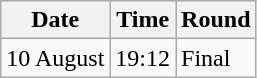<table class="wikitable">
<tr>
<th>Date</th>
<th>Time</th>
<th>Round</th>
</tr>
<tr>
<td>10 August</td>
<td>19:12</td>
<td>Final</td>
</tr>
</table>
